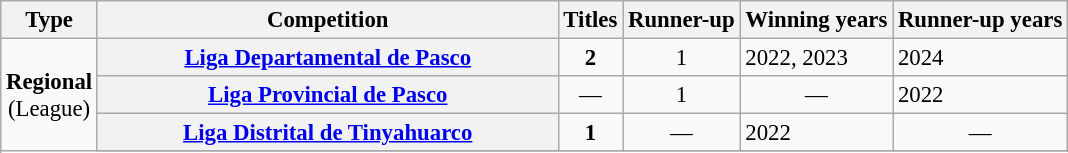<table class="wikitable plainrowheaders" style="font-size:95%; text-align:center;">
<tr>
<th>Type</th>
<th width=300px>Competition</th>
<th>Titles</th>
<th>Runner-up</th>
<th>Winning years</th>
<th>Runner-up years</th>
</tr>
<tr>
<td rowspan=5><strong>Regional</strong><br>(League)</td>
<th scope=col><a href='#'>Liga Departamental de Pasco</a></th>
<td><strong>2</strong></td>
<td>1</td>
<td align="left">2022, 2023</td>
<td align="left">2024</td>
</tr>
<tr>
<th scope=col><a href='#'>Liga Provincial de Pasco</a></th>
<td style="text-align:center;">—</td>
<td>1</td>
<td style="text-align:center;">—</td>
<td align="left">2022</td>
</tr>
<tr>
<th scope=col><a href='#'>Liga Distrital de Tinyahuarco</a></th>
<td><strong>1</strong></td>
<td style="text-align:center;">—</td>
<td align="left">2022</td>
<td style="text-align:center;">—</td>
</tr>
<tr>
</tr>
</table>
